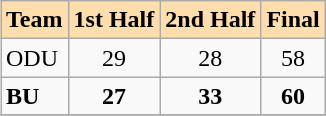<table class="wikitable" align=right>
<tr bgcolor=#ffdead align=center>
<td><strong>Team</strong></td>
<td><strong>1st Half</strong></td>
<td><strong>2nd Half</strong></td>
<td><strong>Final</strong></td>
</tr>
<tr>
<td>ODU</td>
<td align=center>29</td>
<td align=center>28</td>
<td align=center>58</td>
</tr>
<tr>
<td><strong>BU</strong></td>
<td align=center><strong>27</strong></td>
<td align=center><strong>33</strong></td>
<td align=center><strong>60</strong></td>
</tr>
<tr>
</tr>
</table>
